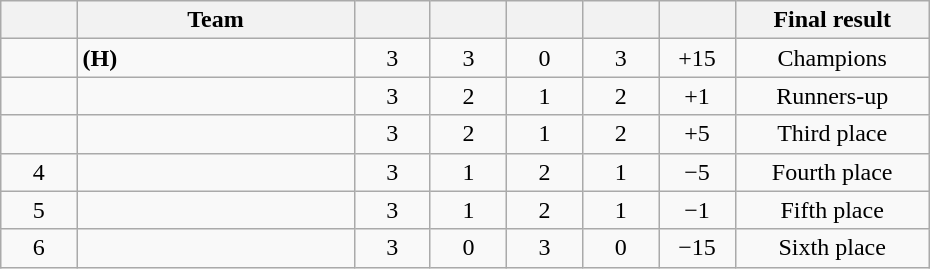<table class="wikitable" style="text-align:center;" width="620">
<tr>
<th width="5.5%"></th>
<th width="20%">Team</th>
<th width="5.5%"></th>
<th width="5.5%"></th>
<th width="5.5%"></th>
<th width="5.5%"></th>
<th width="5.5%"></th>
<th width="14%">Final result</th>
</tr>
<tr>
<td></td>
<td align="left"> <strong>(H)</strong></td>
<td>3</td>
<td>3</td>
<td>0</td>
<td>3</td>
<td>+15</td>
<td>Champions</td>
</tr>
<tr>
<td></td>
<td align="left"></td>
<td>3</td>
<td>2</td>
<td>1</td>
<td>2</td>
<td>+1</td>
<td>Runners-up</td>
</tr>
<tr>
<td></td>
<td align="left"></td>
<td>3</td>
<td>2</td>
<td>1</td>
<td>2</td>
<td>+5</td>
<td>Third place</td>
</tr>
<tr>
<td>4</td>
<td align="left"></td>
<td>3</td>
<td>1</td>
<td>2</td>
<td>1</td>
<td>−5</td>
<td>Fourth place</td>
</tr>
<tr>
<td>5</td>
<td align="left"></td>
<td>3</td>
<td>1</td>
<td>2</td>
<td>1</td>
<td>−1</td>
<td>Fifth place</td>
</tr>
<tr>
<td>6</td>
<td align="left"></td>
<td>3</td>
<td>0</td>
<td>3</td>
<td>0</td>
<td>−15</td>
<td>Sixth place</td>
</tr>
</table>
